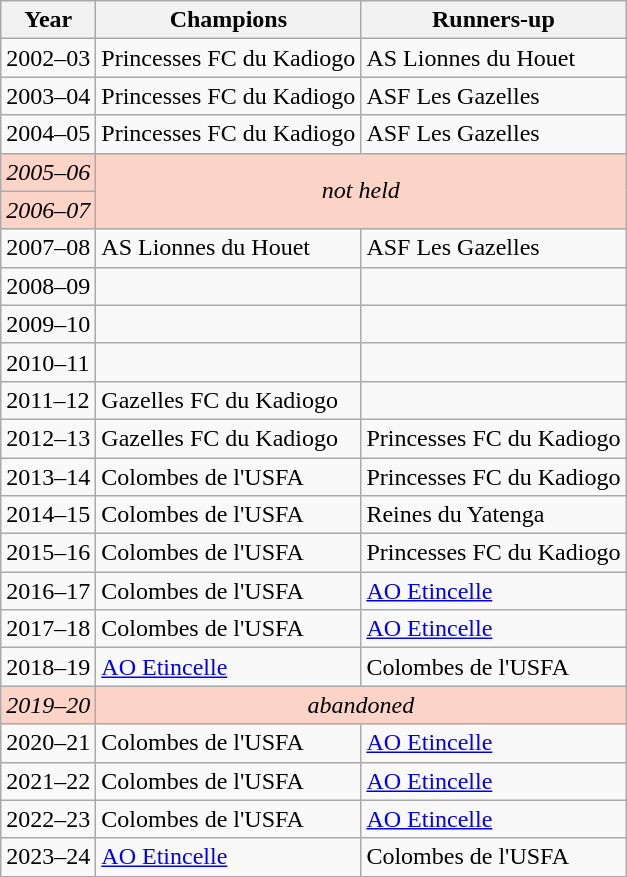<table class="wikitable">
<tr>
<th>Year</th>
<th>Champions</th>
<th>Runners-up</th>
</tr>
<tr>
<td>2002–03</td>
<td>Princesses FC du Kadiogo</td>
<td>AS Lionnes du Houet</td>
</tr>
<tr>
<td>2003–04</td>
<td>Princesses FC du Kadiogo</td>
<td>ASF Les Gazelles</td>
</tr>
<tr>
<td>2004–05</td>
<td>Princesses FC du Kadiogo</td>
<td>ASF Les Gazelles</td>
</tr>
<tr bgcolor=#fcd3c7>
<td><em>2005–06</em></td>
<td align=center colspan=2 rowspan=2><em>not held</em></td>
</tr>
<tr bgcolor=#fcd3c7>
<td><em>2006–07</em></td>
</tr>
<tr>
<td>2007–08</td>
<td>AS Lionnes du Houet</td>
<td>ASF Les Gazelles</td>
</tr>
<tr>
<td>2008–09</td>
<td></td>
<td></td>
</tr>
<tr>
<td>2009–10</td>
<td></td>
<td></td>
</tr>
<tr>
<td>2010–11</td>
<td></td>
<td></td>
</tr>
<tr>
<td>2011–12</td>
<td>Gazelles FC du Kadiogo</td>
<td></td>
</tr>
<tr>
<td>2012–13</td>
<td>Gazelles FC du Kadiogo</td>
<td>Princesses FC du Kadiogo</td>
</tr>
<tr>
<td>2013–14</td>
<td>Colombes de l'USFA</td>
<td>Princesses FC du Kadiogo</td>
</tr>
<tr>
<td>2014–15</td>
<td>Colombes de l'USFA</td>
<td>Reines du Yatenga</td>
</tr>
<tr>
<td>2015–16</td>
<td>Colombes de l'USFA</td>
<td>Princesses FC du Kadiogo</td>
</tr>
<tr>
<td>2016–17</td>
<td>Colombes de l'USFA</td>
<td><a href='#'>AO Etincelle</a></td>
</tr>
<tr>
<td>2017–18</td>
<td>Colombes de l'USFA</td>
<td><a href='#'>AO Etincelle</a></td>
</tr>
<tr>
<td>2018–19</td>
<td><a href='#'>AO Etincelle</a></td>
<td>Colombes de l'USFA</td>
</tr>
<tr bgcolor=#fcd3c7>
<td><em>2019–20</em></td>
<td align=center colspan=2><em>abandoned</em> </td>
</tr>
<tr>
<td>2020–21</td>
<td>Colombes de l'USFA</td>
<td><a href='#'>AO Etincelle</a></td>
</tr>
<tr>
<td>2021–22</td>
<td>Colombes de l'USFA</td>
<td><a href='#'>AO Etincelle</a></td>
</tr>
<tr>
<td>2022–23</td>
<td>Colombes de l'USFA</td>
<td><a href='#'>AO Etincelle</a></td>
</tr>
<tr>
<td>2023–24</td>
<td><a href='#'>AO Etincelle</a></td>
<td>Colombes de l'USFA</td>
</tr>
</table>
